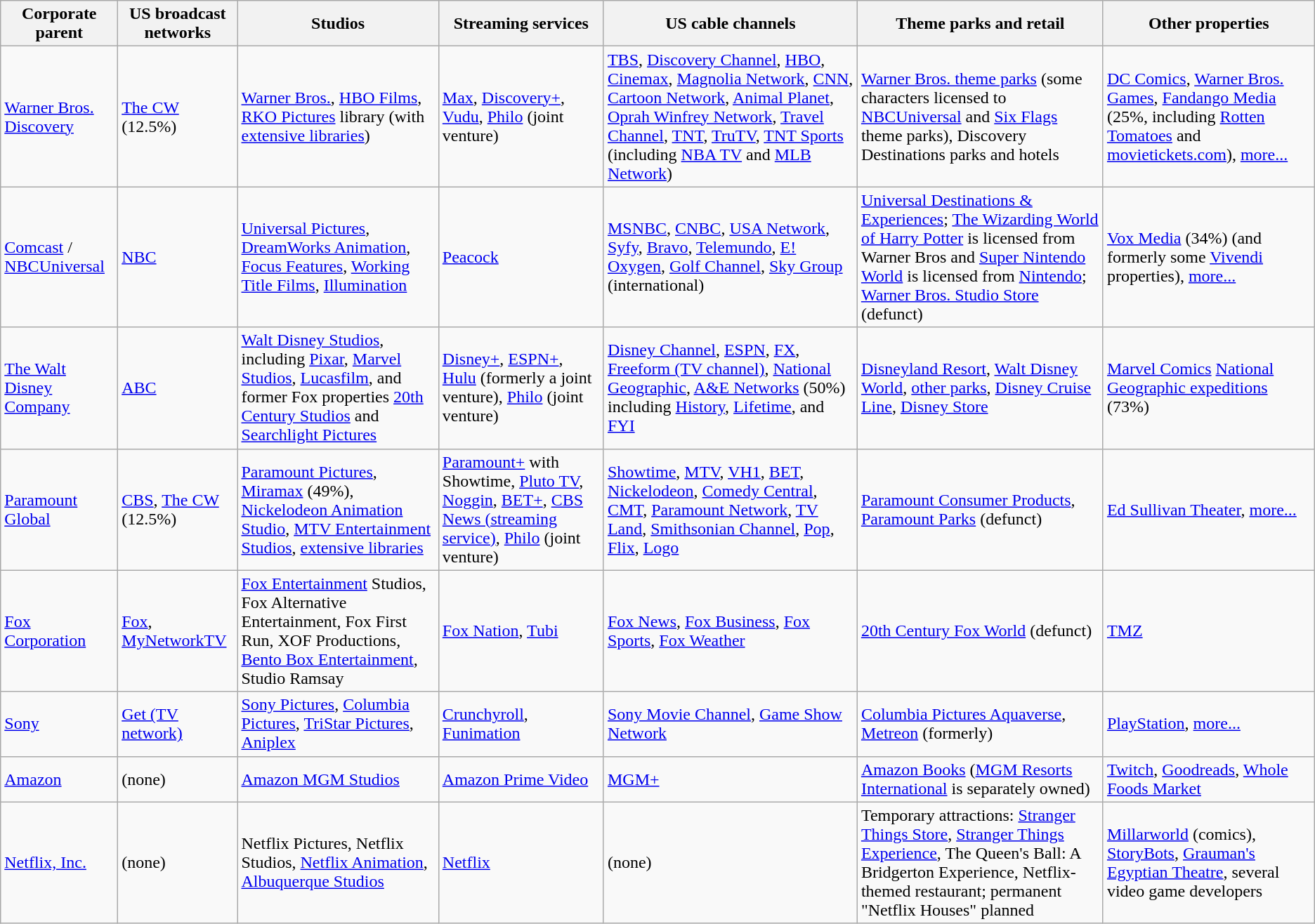<table class="wikitable">
<tr>
<th>Corporate parent</th>
<th>US broadcast networks</th>
<th>Studios</th>
<th>Streaming services</th>
<th>US cable channels</th>
<th>Theme parks and retail</th>
<th>Other properties</th>
</tr>
<tr>
<td><a href='#'>Warner Bros. Discovery</a></td>
<td><a href='#'>The CW</a> (12.5%)</td>
<td><a href='#'>Warner Bros.</a>, <a href='#'>HBO Films</a>, <a href='#'>RKO Pictures</a> library (with <a href='#'>extensive libraries</a>)</td>
<td><a href='#'>Max</a>, <a href='#'>Discovery+</a>, <a href='#'>Vudu</a>, <a href='#'>Philo</a> (joint venture)</td>
<td><a href='#'>TBS</a>, <a href='#'>Discovery Channel</a>, <a href='#'>HBO</a>, <a href='#'>Cinemax</a>, <a href='#'>Magnolia Network</a>, <a href='#'>CNN</a>, <a href='#'>Cartoon Network</a>, <a href='#'>Animal Planet</a>, <a href='#'>Oprah Winfrey Network</a>, <a href='#'>Travel Channel</a>, <a href='#'>TNT</a>, <a href='#'>TruTV</a>, <a href='#'>TNT Sports</a> (including <a href='#'>NBA TV</a> and <a href='#'>MLB Network</a>)</td>
<td><a href='#'>Warner Bros. theme parks</a> (some characters licensed to <a href='#'>NBCUniversal</a> and <a href='#'>Six Flags</a> theme parks), Discovery Destinations parks and hotels</td>
<td><a href='#'>DC Comics</a>, <a href='#'>Warner Bros. Games</a>, <a href='#'>Fandango Media</a> (25%, including <a href='#'>Rotten Tomatoes</a> and <a href='#'>movietickets.com</a>), <a href='#'>more...</a></td>
</tr>
<tr>
<td><a href='#'>Comcast</a> / <a href='#'>NBCUniversal</a></td>
<td><a href='#'>NBC</a></td>
<td><a href='#'>Universal Pictures</a>, <a href='#'>DreamWorks Animation</a>, <a href='#'>Focus Features</a>, <a href='#'>Working Title Films</a>, <a href='#'>Illumination</a></td>
<td><a href='#'>Peacock</a></td>
<td><a href='#'>MSNBC</a>, <a href='#'>CNBC</a>, <a href='#'>USA Network</a>, <a href='#'>Syfy</a>, <a href='#'>Bravo</a>, <a href='#'>Telemundo</a>, <a href='#'>E!</a> <a href='#'>Oxygen</a>, <a href='#'>Golf Channel</a>, <a href='#'>Sky Group</a> (international)</td>
<td><a href='#'>Universal Destinations & Experiences</a>; <a href='#'>The Wizarding World of Harry Potter</a> is licensed from Warner Bros and <a href='#'>Super Nintendo World</a> is licensed from <a href='#'>Nintendo</a>; <a href='#'>Warner Bros. Studio Store</a> (defunct)</td>
<td><a href='#'>Vox Media</a> (34%) (and formerly some <a href='#'>Vivendi</a> properties), <a href='#'>more...</a></td>
</tr>
<tr>
<td><a href='#'>The Walt Disney Company</a></td>
<td><a href='#'>ABC</a></td>
<td><a href='#'>Walt Disney Studios</a>, including <a href='#'>Pixar</a>, <a href='#'>Marvel Studios</a>, <a href='#'>Lucasfilm</a>, and former Fox properties <a href='#'>20th Century Studios</a> and <a href='#'>Searchlight Pictures</a></td>
<td><a href='#'>Disney+</a>, <a href='#'>ESPN+</a>, <a href='#'>Hulu</a> (formerly a joint venture), <a href='#'>Philo</a> (joint venture)</td>
<td><a href='#'>Disney Channel</a>, <a href='#'>ESPN</a>, <a href='#'>FX</a>, <a href='#'>Freeform (TV channel)</a>, <a href='#'>National Geographic</a>, <a href='#'>A&E Networks</a> (50%) including <a href='#'>History</a>, <a href='#'>Lifetime</a>, and <a href='#'>FYI</a></td>
<td><a href='#'>Disneyland Resort</a>, <a href='#'>Walt Disney World</a>, <a href='#'>other parks</a>, <a href='#'>Disney Cruise Line</a>, <a href='#'>Disney Store</a></td>
<td><a href='#'>Marvel Comics</a> <a href='#'>National Geographic expeditions</a> (73%)</td>
</tr>
<tr>
<td><a href='#'>Paramount Global</a></td>
<td><a href='#'>CBS</a>, <a href='#'>The CW</a> (12.5%)</td>
<td><a href='#'>Paramount Pictures</a>, <a href='#'>Miramax</a> (49%), <a href='#'>Nickelodeon Animation Studio</a>, <a href='#'>MTV Entertainment Studios</a>, <a href='#'>extensive libraries</a></td>
<td><a href='#'>Paramount+</a> with Showtime, <a href='#'>Pluto TV</a>, <a href='#'>Noggin</a>, <a href='#'>BET+</a>, <a href='#'>CBS News (streaming service)</a>, <a href='#'>Philo</a> (joint venture)</td>
<td><a href='#'>Showtime</a>, <a href='#'>MTV</a>, <a href='#'>VH1</a>, <a href='#'>BET</a>, <a href='#'>Nickelodeon</a>, <a href='#'>Comedy Central</a>, <a href='#'>CMT</a>, <a href='#'>Paramount Network</a>, <a href='#'>TV Land</a>, <a href='#'>Smithsonian Channel</a>, <a href='#'>Pop</a>, <a href='#'>Flix</a>, <a href='#'>Logo</a></td>
<td><a href='#'>Paramount Consumer Products</a>, <a href='#'>Paramount Parks</a> (defunct)</td>
<td><a href='#'>Ed Sullivan Theater</a>, <a href='#'>more...</a></td>
</tr>
<tr>
<td><a href='#'>Fox Corporation</a></td>
<td><a href='#'>Fox</a>, <a href='#'>MyNetworkTV</a></td>
<td><a href='#'>Fox Entertainment</a> Studios, Fox Alternative Entertainment, Fox First Run, XOF Productions, <a href='#'>Bento Box Entertainment</a>, Studio Ramsay</td>
<td><a href='#'>Fox Nation</a>, <a href='#'>Tubi</a></td>
<td><a href='#'>Fox News</a>, <a href='#'>Fox Business</a>, <a href='#'>Fox Sports</a>, <a href='#'>Fox Weather</a></td>
<td><a href='#'>20th Century Fox World</a> (defunct)</td>
<td><a href='#'>TMZ</a></td>
</tr>
<tr>
<td><a href='#'>Sony</a></td>
<td><a href='#'>Get (TV network)</a></td>
<td><a href='#'>Sony Pictures</a>, <a href='#'>Columbia Pictures</a>, <a href='#'>TriStar Pictures</a>, <a href='#'>Aniplex</a></td>
<td><a href='#'>Crunchyroll</a>, <a href='#'>Funimation</a></td>
<td><a href='#'>Sony Movie Channel</a>, <a href='#'>Game Show Network</a></td>
<td><a href='#'>Columbia Pictures Aquaverse</a>, <a href='#'>Metreon</a> (formerly)</td>
<td><a href='#'>PlayStation</a>, <a href='#'>more...</a></td>
</tr>
<tr>
<td><a href='#'>Amazon</a></td>
<td>(none)</td>
<td><a href='#'>Amazon MGM Studios</a></td>
<td><a href='#'>Amazon Prime Video</a></td>
<td><a href='#'>MGM+</a></td>
<td><a href='#'>Amazon Books</a> (<a href='#'>MGM Resorts International</a> is separately owned)</td>
<td><a href='#'>Twitch</a>, <a href='#'>Goodreads</a>, <a href='#'>Whole Foods Market</a></td>
</tr>
<tr>
<td><a href='#'>Netflix, Inc.</a></td>
<td>(none)</td>
<td>Netflix Pictures, Netflix Studios, <a href='#'>Netflix Animation</a>, <a href='#'>Albuquerque Studios</a></td>
<td><a href='#'>Netflix</a></td>
<td>(none)</td>
<td>Temporary attractions: <a href='#'>Stranger Things Store</a>, <a href='#'>Stranger Things Experience</a>, The Queen's Ball: A Bridgerton Experience, Netflix-themed restaurant; permanent "Netflix Houses" planned</td>
<td><a href='#'>Millarworld</a> (comics), <a href='#'>StoryBots</a>, <a href='#'>Grauman's Egyptian Theatre</a>, several video game developers</td>
</tr>
</table>
